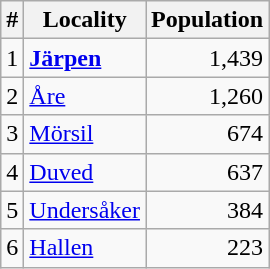<table class="wikitable">
<tr>
<th>#</th>
<th>Locality</th>
<th>Population</th>
</tr>
<tr>
<td>1</td>
<td><strong><a href='#'>Järpen</a></strong></td>
<td align="right">1,439</td>
</tr>
<tr>
<td>2</td>
<td><a href='#'>Åre</a></td>
<td align="right">1,260</td>
</tr>
<tr>
<td>3</td>
<td><a href='#'>Mörsil</a></td>
<td align="right">674</td>
</tr>
<tr>
<td>4</td>
<td><a href='#'>Duved</a></td>
<td align="right">637</td>
</tr>
<tr>
<td>5</td>
<td><a href='#'>Undersåker</a></td>
<td align="right">384</td>
</tr>
<tr>
<td>6</td>
<td><a href='#'>Hallen</a></td>
<td align="right">223</td>
</tr>
</table>
